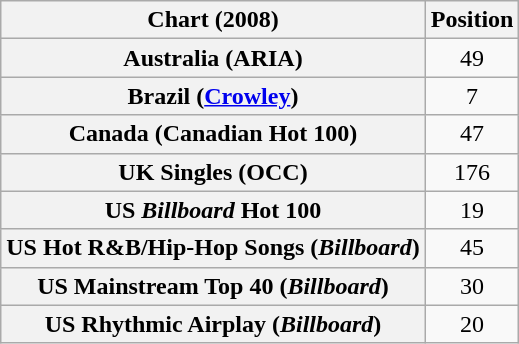<table class="wikitable sortable plainrowheaders" style="text-align:center">
<tr>
<th scope="col">Chart (2008)</th>
<th scope="col">Position</th>
</tr>
<tr>
<th scope="row">Australia (ARIA)</th>
<td style="text-align:center;">49</td>
</tr>
<tr>
<th scope="row">Brazil (<a href='#'>Crowley</a>)</th>
<td style="text-align:center;">7</td>
</tr>
<tr>
<th scope="row">Canada (Canadian Hot 100)</th>
<td style="text-align:center;">47</td>
</tr>
<tr>
<th scope="row">UK Singles (OCC)</th>
<td>176</td>
</tr>
<tr>
<th scope="row">US <em>Billboard</em> Hot 100</th>
<td style="text-align:center;">19</td>
</tr>
<tr>
<th scope="row">US Hot R&B/Hip-Hop Songs (<em>Billboard</em>)</th>
<td>45</td>
</tr>
<tr>
<th scope="row">US Mainstream Top 40 (<em>Billboard</em>)</th>
<td>30</td>
</tr>
<tr>
<th scope="row">US Rhythmic Airplay (<em>Billboard</em>)</th>
<td>20</td>
</tr>
</table>
